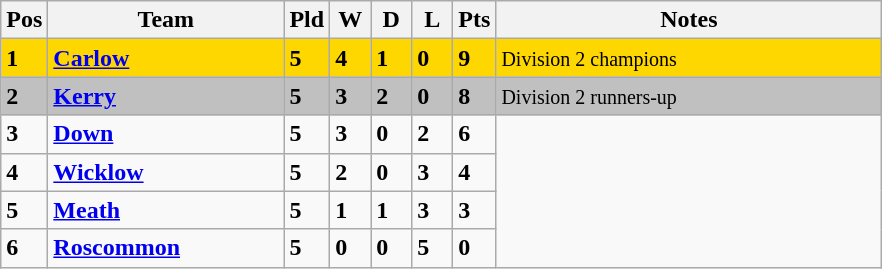<table class="wikitable" style="text-align: centre;">
<tr>
<th width=20>Pos</th>
<th width=150>Team</th>
<th width=20>Pld</th>
<th width=20>W</th>
<th width=20>D</th>
<th width=20>L</th>
<th width=20>Pts</th>
<th width=250>Notes</th>
</tr>
<tr style="background:gold;">
<td><strong>1</strong></td>
<td align=left><strong> <a href='#'>Carlow</a> </strong></td>
<td><strong>5</strong></td>
<td><strong>4</strong></td>
<td><strong>1</strong></td>
<td><strong>0</strong></td>
<td><strong>9</strong></td>
<td><small> Division 2 champions</small></td>
</tr>
<tr style="background:silver;">
<td><strong>2</strong></td>
<td align=left><strong> <a href='#'>Kerry</a> </strong></td>
<td><strong>5</strong></td>
<td><strong>3</strong></td>
<td><strong>2</strong></td>
<td><strong>0</strong></td>
<td><strong>8</strong></td>
<td><small> Division 2 runners-up</small></td>
</tr>
<tr style>
<td><strong>3</strong></td>
<td align=left><strong> <a href='#'>Down</a> </strong></td>
<td><strong>5</strong></td>
<td><strong>3</strong></td>
<td><strong>0</strong></td>
<td><strong>2</strong></td>
<td><strong>6</strong></td>
</tr>
<tr style>
<td><strong>4</strong></td>
<td align=left><strong> <a href='#'>Wicklow</a> </strong></td>
<td><strong>5</strong></td>
<td><strong>2</strong></td>
<td><strong>0</strong></td>
<td><strong>3</strong></td>
<td><strong>4</strong></td>
</tr>
<tr style>
<td><strong>5</strong></td>
<td align=left><strong> <a href='#'>Meath</a> </strong></td>
<td><strong>5</strong></td>
<td><strong>1</strong></td>
<td><strong>1</strong></td>
<td><strong>3</strong></td>
<td><strong>3</strong></td>
</tr>
<tr style>
<td><strong>6</strong></td>
<td align=left><strong> <a href='#'>Roscommon</a> </strong></td>
<td><strong>5</strong></td>
<td><strong>0</strong></td>
<td><strong>0</strong></td>
<td><strong>5</strong></td>
<td><strong>0</strong></td>
</tr>
</table>
